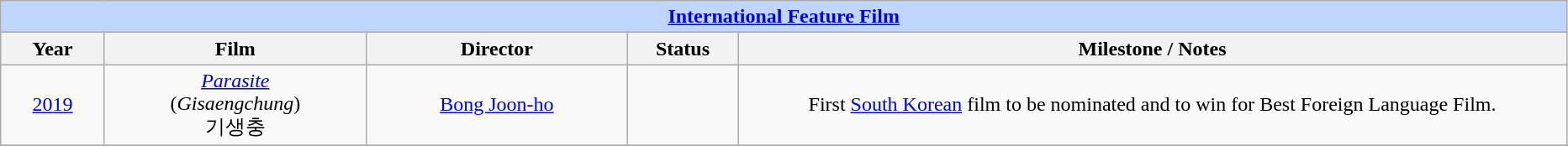<table class="wikitable" style="text-align: center">
<tr style="background:#bfd7ff;">
<td colspan="6" style="text-align: center;"><strong><a href='#'>International Feature Film</a></strong></td>
</tr>
<tr style="background:#ebf5ff;">
<th style="width:075px;">Year</th>
<th style="width:200px;">Film</th>
<th style="width:200px;"><strong>Director</strong></th>
<th style="width:080px;">Status</th>
<th style="width:650px;">Milestone / Notes</th>
</tr>
<tr>
<td><a href='#'>2019</a><br></td>
<td><em><a href='#'>Parasite</a></em><br>(<em>Gisaengchung</em>)<br>기생충</td>
<td><a href='#'>Bong Joon-ho</a></td>
<td></td>
<td>First <a href='#'>South Korean</a> film to be nominated and to win for Best Foreign Language Film.</td>
</tr>
<tr>
</tr>
</table>
